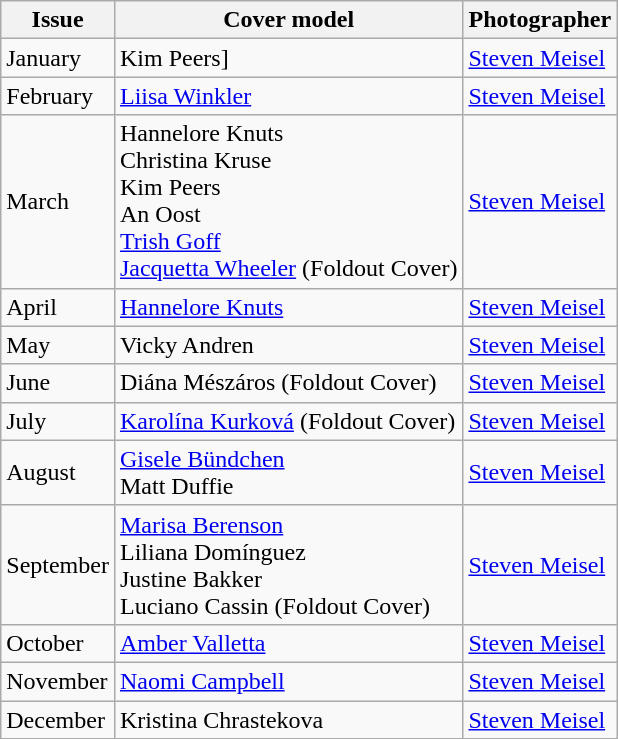<table class="sortable wikitable">
<tr>
<th>Issue</th>
<th>Cover model</th>
<th>Photographer</th>
</tr>
<tr>
<td>January</td>
<td>Kim Peers]</td>
<td><a href='#'>Steven Meisel</a></td>
</tr>
<tr>
<td>February</td>
<td><a href='#'>Liisa Winkler</a></td>
<td><a href='#'>Steven Meisel</a></td>
</tr>
<tr>
<td>March</td>
<td>Hannelore Knuts<br>Christina Kruse<br>Kim Peers<br>An Oost<br><a href='#'>Trish Goff</a><br><a href='#'>Jacquetta Wheeler</a> (Foldout Cover)</td>
<td><a href='#'>Steven Meisel</a></td>
</tr>
<tr>
<td>April</td>
<td><a href='#'>Hannelore Knuts</a></td>
<td><a href='#'>Steven Meisel</a></td>
</tr>
<tr>
<td>May</td>
<td>Vicky Andren</td>
<td><a href='#'>Steven Meisel</a></td>
</tr>
<tr>
<td>June</td>
<td>Diána Mészáros (Foldout Cover)</td>
<td><a href='#'>Steven Meisel</a></td>
</tr>
<tr>
<td>July</td>
<td><a href='#'>Karolína Kurková</a> (Foldout Cover)</td>
<td><a href='#'>Steven Meisel</a></td>
</tr>
<tr>
<td>August</td>
<td><a href='#'>Gisele Bündchen</a> <br> Matt Duffie</td>
<td><a href='#'>Steven Meisel</a></td>
</tr>
<tr>
<td>September</td>
<td><a href='#'>Marisa Berenson</a><br>Liliana Domínguez<br>Justine Bakker<br>Luciano Cassin (Foldout Cover)</td>
<td><a href='#'>Steven Meisel</a></td>
</tr>
<tr>
<td>October</td>
<td><a href='#'>Amber Valletta</a></td>
<td><a href='#'>Steven Meisel</a></td>
</tr>
<tr>
<td>November</td>
<td><a href='#'>Naomi Campbell</a></td>
<td><a href='#'>Steven Meisel</a></td>
</tr>
<tr>
<td>December</td>
<td>Kristina Chrastekova</td>
<td><a href='#'>Steven Meisel</a></td>
</tr>
</table>
